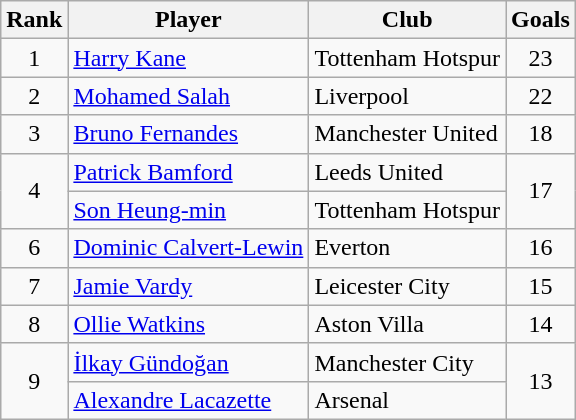<table class="wikitable" style="text-align:center">
<tr>
<th>Rank</th>
<th>Player</th>
<th>Club</th>
<th>Goals</th>
</tr>
<tr>
<td>1</td>
<td align="left"> <a href='#'>Harry Kane</a></td>
<td align="left">Tottenham Hotspur</td>
<td>23</td>
</tr>
<tr>
<td>2</td>
<td align="left"> <a href='#'>Mohamed Salah</a></td>
<td align="left">Liverpool</td>
<td>22</td>
</tr>
<tr>
<td>3</td>
<td align="left"> <a href='#'>Bruno Fernandes</a></td>
<td align="left">Manchester United</td>
<td>18</td>
</tr>
<tr>
<td rowspan=2>4</td>
<td align="left"> <a href='#'>Patrick Bamford</a></td>
<td align="left">Leeds United</td>
<td rowspan=2>17</td>
</tr>
<tr>
<td align="left"> <a href='#'>Son Heung-min</a></td>
<td align="left">Tottenham Hotspur</td>
</tr>
<tr>
<td>6</td>
<td align="left"> <a href='#'>Dominic Calvert-Lewin</a></td>
<td align="left">Everton</td>
<td>16</td>
</tr>
<tr>
<td>7</td>
<td align="left"> <a href='#'>Jamie Vardy</a></td>
<td align="left">Leicester City</td>
<td>15</td>
</tr>
<tr>
<td>8</td>
<td align="left"> <a href='#'>Ollie Watkins</a></td>
<td align="left">Aston Villa</td>
<td>14</td>
</tr>
<tr>
<td rowspan=2>9</td>
<td align="left"> <a href='#'>İlkay Gündoğan</a></td>
<td align="left">Manchester City</td>
<td rowspan=2>13</td>
</tr>
<tr>
<td align="left"> <a href='#'>Alexandre Lacazette</a></td>
<td align="left">Arsenal</td>
</tr>
</table>
